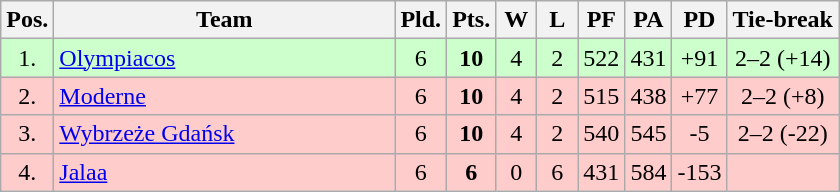<table class="wikitable" style="text-align:center">
<tr>
<th width=15>Pos.</th>
<th width=220>Team</th>
<th width=20>Pld.</th>
<th width=20>Pts.</th>
<th width=20>W</th>
<th width=20>L</th>
<th width=20>PF</th>
<th width=20>PA</th>
<th width=20>PD</th>
<th>Tie-break</th>
</tr>
<tr style="background: #ccffcc;">
<td>1.</td>
<td align=left> <a href='#'>Olympiacos</a></td>
<td>6</td>
<td><strong>10</strong></td>
<td>4</td>
<td>2</td>
<td>522</td>
<td>431</td>
<td>+91</td>
<td>2–2 (+14)</td>
</tr>
<tr style="background: #ffcccc;">
<td>2.</td>
<td align=left> <a href='#'>Moderne</a></td>
<td>6</td>
<td><strong>10</strong></td>
<td>4</td>
<td>2</td>
<td>515</td>
<td>438</td>
<td>+77</td>
<td>2–2 (+8)</td>
</tr>
<tr style="background: #ffcccc;">
<td>3.</td>
<td align=left> <a href='#'>Wybrzeże Gdańsk</a></td>
<td>6</td>
<td><strong>10</strong></td>
<td>4</td>
<td>2</td>
<td>540</td>
<td>545</td>
<td>-5</td>
<td>2–2 (-22)</td>
</tr>
<tr style="background: #ffcccc;">
<td>4.</td>
<td align=left> <a href='#'>Jalaa</a></td>
<td>6</td>
<td><strong>6</strong></td>
<td>0</td>
<td>6</td>
<td>431</td>
<td>584</td>
<td>-153</td>
<td></td>
</tr>
</table>
